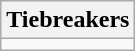<table class="wikitable collapsible collapsed">
<tr>
<th>Tiebreakers</th>
</tr>
<tr>
<td></td>
</tr>
</table>
